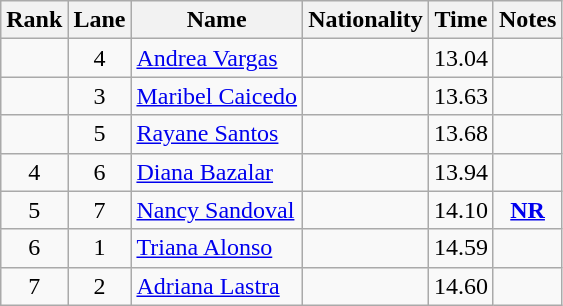<table class="wikitable sortable" style="text-align:center">
<tr>
<th>Rank</th>
<th>Lane</th>
<th>Name</th>
<th>Nationality</th>
<th>Time</th>
<th>Notes</th>
</tr>
<tr>
<td></td>
<td>4</td>
<td align=left><a href='#'>Andrea Vargas</a></td>
<td align=left></td>
<td>13.04</td>
<td></td>
</tr>
<tr>
<td></td>
<td>3</td>
<td align=left><a href='#'>Maribel Caicedo</a></td>
<td align=left></td>
<td>13.63</td>
<td></td>
</tr>
<tr>
<td></td>
<td>5</td>
<td align=left><a href='#'>Rayane Santos</a></td>
<td align=left></td>
<td>13.68</td>
<td></td>
</tr>
<tr>
<td>4</td>
<td>6</td>
<td align=left><a href='#'>Diana Bazalar</a></td>
<td align=left></td>
<td>13.94</td>
<td></td>
</tr>
<tr>
<td>5</td>
<td>7</td>
<td align=left><a href='#'>Nancy Sandoval</a></td>
<td align=left></td>
<td>14.10</td>
<td><strong><a href='#'>NR</a></strong></td>
</tr>
<tr>
<td>6</td>
<td>1</td>
<td align=left><a href='#'>Triana Alonso</a></td>
<td align=left></td>
<td>14.59</td>
<td></td>
</tr>
<tr>
<td>7</td>
<td>2</td>
<td align=left><a href='#'>Adriana Lastra</a></td>
<td align=left></td>
<td>14.60</td>
<td></td>
</tr>
</table>
